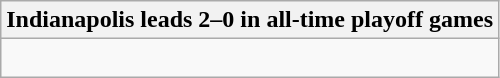<table class="wikitable collapsible collapsed">
<tr>
<th>Indianapolis leads 2–0 in all-time playoff games</th>
</tr>
<tr>
<td><br>
</td>
</tr>
</table>
